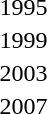<table>
<tr>
<td>1995</td>
<td></td>
<td></td>
<td></td>
</tr>
<tr>
<td>1999</td>
<td></td>
<td></td>
<td><br></td>
</tr>
<tr>
<td>2003</td>
<td></td>
<td></td>
<td><br></td>
</tr>
<tr>
<td>2007</td>
<td></td>
<td></td>
<td><br></td>
</tr>
</table>
